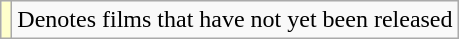<table class="wikitable">
<tr>
<td style="background:#ffc;"></td>
<td>Denotes films that have not yet been released</td>
</tr>
</table>
